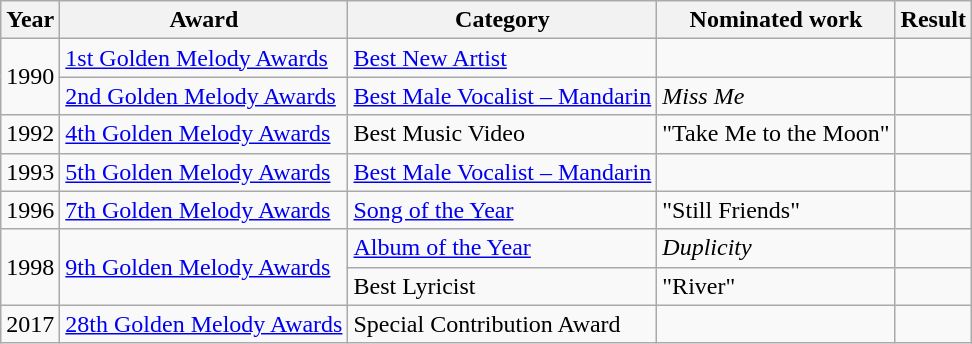<table class="wikitable sortable">
<tr>
<th>Year</th>
<th>Award</th>
<th>Category</th>
<th>Nominated work</th>
<th>Result</th>
</tr>
<tr>
<td rowspan=2>1990</td>
<td><a href='#'>1st Golden Melody Awards</a></td>
<td><a href='#'>Best New Artist</a></td>
<td></td>
<td></td>
</tr>
<tr>
<td><a href='#'>2nd Golden Melody Awards</a></td>
<td><a href='#'>Best Male Vocalist – Mandarin</a></td>
<td><em>Miss Me</em></td>
<td></td>
</tr>
<tr>
<td>1992</td>
<td><a href='#'>4th Golden Melody Awards</a></td>
<td>Best Music Video</td>
<td>"Take Me to the Moon"</td>
<td></td>
</tr>
<tr>
<td>1993</td>
<td><a href='#'>5th Golden Melody Awards</a></td>
<td><a href='#'>Best Male Vocalist – Mandarin</a></td>
<td></td>
<td></td>
</tr>
<tr>
<td>1996</td>
<td><a href='#'>7th Golden Melody Awards</a></td>
<td><a href='#'>Song of the Year</a></td>
<td>"Still Friends"</td>
<td></td>
</tr>
<tr>
<td rowspan="2">1998</td>
<td rowspan="2"><a href='#'>9th Golden Melody Awards</a></td>
<td><a href='#'>Album of the Year</a></td>
<td><em>Duplicity</em></td>
<td></td>
</tr>
<tr>
<td>Best Lyricist</td>
<td>"River"</td>
<td></td>
</tr>
<tr>
<td>2017</td>
<td><a href='#'>28th Golden Melody Awards</a></td>
<td>Special Contribution Award</td>
<td></td>
<td></td>
</tr>
</table>
